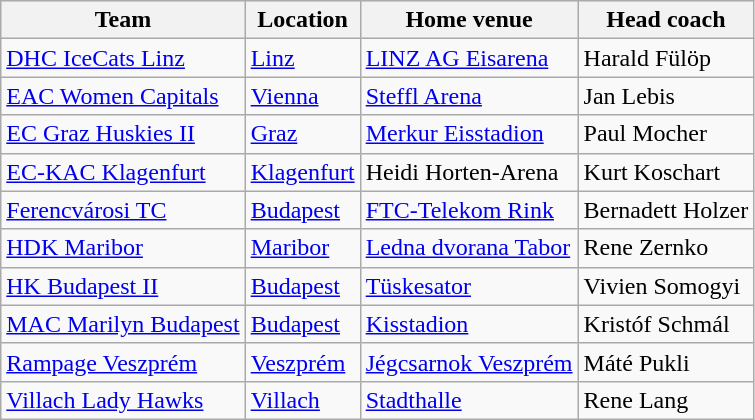<table class="wikitable sortable" width="" 85%">
<tr style="background:#efefef;">
<th>Team</th>
<th>Location</th>
<th>Home venue</th>
<th>Head coach</th>
</tr>
<tr>
<td><a href='#'>DHC IceCats Linz</a></td>
<td> <a href='#'>Linz</a></td>
<td><a href='#'>LINZ AG Eisarena</a></td>
<td>Harald Fülöp</td>
</tr>
<tr>
<td><a href='#'>EAC Women Capitals</a></td>
<td> <a href='#'>Vienna</a></td>
<td><a href='#'>Steffl Arena</a></td>
<td>Jan Lebis</td>
</tr>
<tr>
<td><a href='#'>EC Graz Huskies II</a></td>
<td> <a href='#'>Graz</a></td>
<td><a href='#'>Merkur Eisstadion</a></td>
<td>Paul Mocher</td>
</tr>
<tr>
<td><a href='#'>EC-KAC Klagenfurt</a></td>
<td> <a href='#'>Klagenfurt</a></td>
<td>Heidi Horten-Arena</td>
<td>Kurt Koschart</td>
</tr>
<tr>
<td><a href='#'>Ferencvárosi TC</a></td>
<td> <a href='#'>Budapest</a></td>
<td><a href='#'>FTC-Telekom Rink</a></td>
<td>Bernadett Holzer</td>
</tr>
<tr>
<td><a href='#'>HDK Maribor</a></td>
<td> <a href='#'>Maribor</a></td>
<td><a href='#'>Ledna dvorana Tabor</a></td>
<td>Rene Zernko</td>
</tr>
<tr>
<td><a href='#'>HK Budapest II</a></td>
<td> <a href='#'>Budapest</a></td>
<td><a href='#'>Tüskesator</a></td>
<td>Vivien Somogyi</td>
</tr>
<tr>
<td><a href='#'>MAC Marilyn Budapest</a></td>
<td> <a href='#'>Budapest</a></td>
<td><a href='#'>Kisstadion</a></td>
<td>Kristóf Schmál</td>
</tr>
<tr>
<td><a href='#'>Rampage Veszprém</a></td>
<td> <a href='#'>Veszprém</a></td>
<td><a href='#'>Jégcsarnok Veszprém</a></td>
<td>Máté Pukli</td>
</tr>
<tr>
<td><a href='#'>Villach Lady Hawks</a></td>
<td> <a href='#'>Villach</a></td>
<td><a href='#'>Stadthalle</a></td>
<td>Rene Lang</td>
</tr>
</table>
